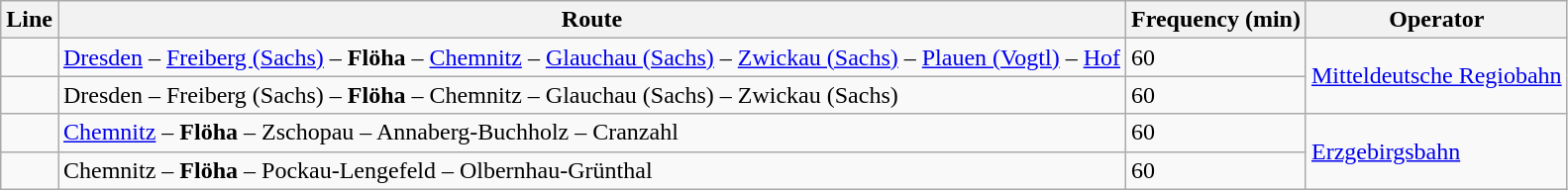<table class="wikitable">
<tr>
<th>Line</th>
<th>Route</th>
<th>Frequency (min)</th>
<th>Operator</th>
</tr>
<tr>
<td align="center"></td>
<td><a href='#'>Dresden</a> – <a href='#'>Freiberg (Sachs)</a> – <strong>Flöha</strong> – <a href='#'>Chemnitz</a> – <a href='#'>Glauchau (Sachs)</a> – <a href='#'>Zwickau (Sachs)</a> – <a href='#'>Plauen (Vogtl)</a> – <a href='#'>Hof</a></td>
<td>60</td>
<td rowspan=2><a href='#'>Mitteldeutsche Regiobahn</a></td>
</tr>
<tr>
<td align="center"></td>
<td>Dresden – Freiberg (Sachs) – <strong>Flöha</strong> – Chemnitz – Glauchau (Sachs) – Zwickau (Sachs)</td>
<td>60</td>
</tr>
<tr>
<td align="center"></td>
<td><a href='#'>Chemnitz</a> – <strong>Flöha</strong> – Zschopau – Annaberg-Buchholz – Cranzahl</td>
<td>60</td>
<td rowspan=2><a href='#'>Erzgebirgsbahn</a></td>
</tr>
<tr>
<td align="center"></td>
<td>Chemnitz – <strong>Flöha</strong> – Pockau-Lengefeld – Olbernhau-Grünthal</td>
<td>60</td>
</tr>
</table>
